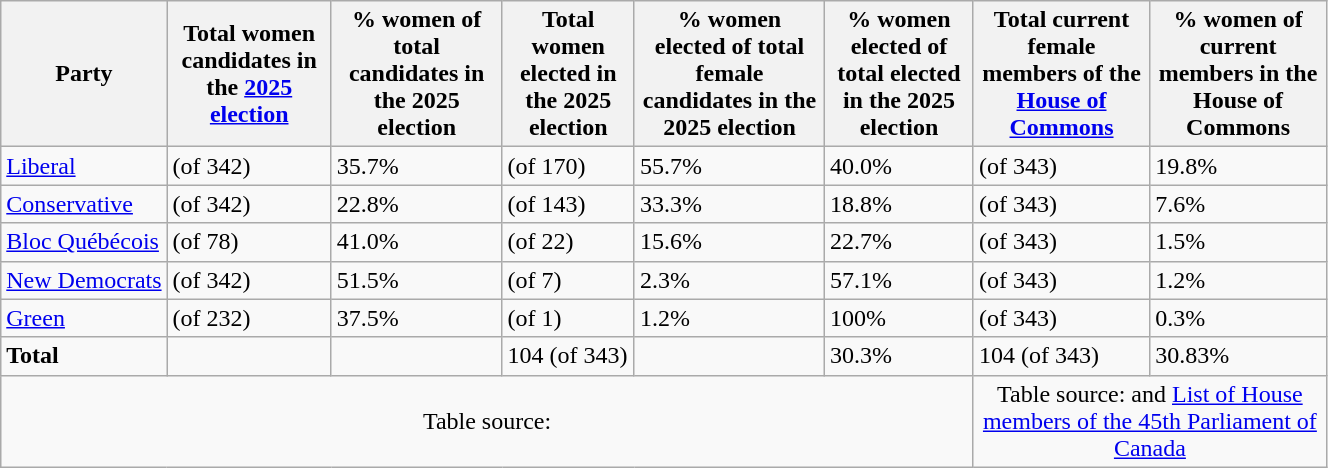<table class="wikitable sortable" style="width:70%;">
<tr>
<th>Party</th>
<th>Total women candidates in the <a href='#'>2025 election</a></th>
<th>% women of total candidates in the 2025 election</th>
<th>Total women elected in the 2025 election</th>
<th>% women elected of total female candidates in the 2025 election</th>
<th>% women elected of total elected in the 2025 election</th>
<th>Total current female members of the <a href='#'>House of Commons</a></th>
<th>% women of current members in the House of Commons</th>
</tr>
<tr>
<td><a href='#'>Liberal</a></td>
<td> (of 342)</td>
<td>35.7%</td>
<td> (of 170)</td>
<td>55.7%</td>
<td>40.0%</td>
<td> (of 343)</td>
<td>19.8%</td>
</tr>
<tr>
<td><a href='#'>Conservative</a></td>
<td> (of 342)</td>
<td>22.8%</td>
<td> (of 143)</td>
<td>33.3%</td>
<td>18.8%</td>
<td> (of 343)</td>
<td>7.6%</td>
</tr>
<tr>
<td><a href='#'>Bloc&nbsp;Québécois</a></td>
<td> (of 78)</td>
<td>41.0%</td>
<td> (of 22)</td>
<td>15.6%</td>
<td>22.7%</td>
<td> (of 343)</td>
<td>1.5%</td>
</tr>
<tr>
<td><a href='#'>New Democrats</a></td>
<td> (of 342)</td>
<td>51.5%</td>
<td> (of 7)</td>
<td>2.3%</td>
<td>57.1%</td>
<td> (of 343)</td>
<td>1.2%</td>
</tr>
<tr>
<td><a href='#'>Green</a></td>
<td> (of 232)</td>
<td>37.5%</td>
<td> (of 1)</td>
<td>1.2%</td>
<td>100%</td>
<td> (of 343)</td>
<td>0.3%</td>
</tr>
<tr class="sortbottom">
<td><strong>Total</strong></td>
<td></td>
<td></td>
<td>104 (of 343)</td>
<td></td>
<td>30.3%</td>
<td>104 (of 343)</td>
<td>30.83%</td>
</tr>
<tr class="sortbottom">
<td colspan="6" style="text-align:center;">Table source:</td>
<td colspan="2" style="text-align:center;">Table source: and <a href='#'>List of House members of the 45th Parliament of Canada</a></td>
</tr>
</table>
